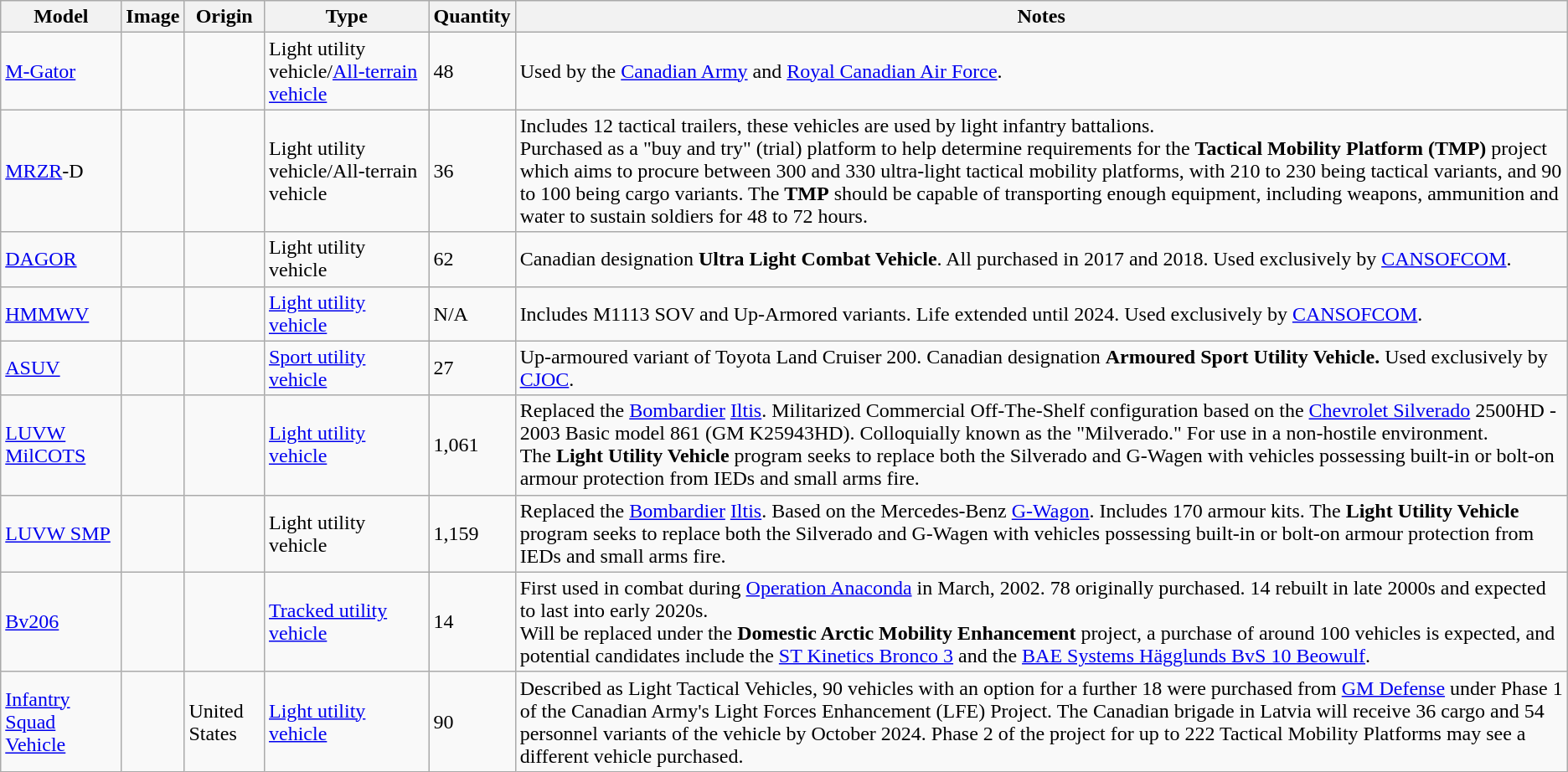<table class="wikitable">
<tr>
<th>Model</th>
<th>Image</th>
<th>Origin</th>
<th>Type</th>
<th>Quantity</th>
<th>Notes</th>
</tr>
<tr>
<td><a href='#'>M-Gator</a></td>
<td></td>
<td></td>
<td>Light utility vehicle/<a href='#'>All-terrain vehicle</a></td>
<td>48</td>
<td>Used by the <a href='#'>Canadian Army</a> and <a href='#'>Royal Canadian Air Force</a>.</td>
</tr>
<tr>
<td><a href='#'>MRZR</a>-D</td>
<td></td>
<td></td>
<td>Light utility vehicle/All-terrain vehicle</td>
<td>36</td>
<td>Includes 12 tactical trailers, these vehicles are used by light infantry battalions.<br>Purchased as a "buy and try" (trial) platform to help determine requirements for the <strong>Tactical Mobility Platform (TMP)</strong> project which aims to procure between 300 and 330 ultra-light tactical mobility platforms, with 210 to 230 being tactical variants, and 90 to 100 being cargo variants. The <strong>TMP</strong> should be capable of transporting enough equipment, including weapons, ammunition and water to sustain soldiers for 48 to 72 hours.</td>
</tr>
<tr>
<td><a href='#'>DAGOR</a></td>
<td></td>
<td></td>
<td>Light utility vehicle</td>
<td>62</td>
<td>Canadian designation <strong>Ultra Light Combat Vehicle</strong>. All purchased in 2017 and 2018. Used exclusively by <a href='#'>CANSOFCOM</a>.</td>
</tr>
<tr>
<td><a href='#'>HMMWV</a></td>
<td></td>
<td></td>
<td><a href='#'>Light utility vehicle</a></td>
<td>N/A</td>
<td>Includes M1113 SOV and Up-Armored variants. Life extended until 2024. Used exclusively by <a href='#'>CANSOFCOM</a>.</td>
</tr>
<tr>
<td><a href='#'>ASUV</a></td>
<td></td>
<td></td>
<td><a href='#'>Sport utility vehicle</a></td>
<td>27</td>
<td>Up-armoured variant of Toyota Land Cruiser 200. Canadian designation <strong>Armoured Sport Utility Vehicle.</strong> Used exclusively by <a href='#'>CJOC</a>.</td>
</tr>
<tr>
<td><a href='#'>LUVW MilCOTS</a></td>
<td></td>
<td></td>
<td><a href='#'>Light utility vehicle</a></td>
<td>1,061</td>
<td>Replaced the <a href='#'>Bombardier</a> <a href='#'>Iltis</a>. Militarized Commercial Off-The-Shelf configuration based on the <a href='#'>Chevrolet Silverado</a> 2500HD - 2003 Basic model 861 (GM K25943HD). Colloquially known as the "Milverado." For use in a non-hostile environment.<br>The <strong>Light Utility Vehicle</strong> program seeks to replace both the Silverado and G-Wagen with vehicles possessing built-in or bolt-on armour protection from IEDs and small arms fire.</td>
</tr>
<tr>
<td><a href='#'>LUVW SMP</a></td>
<td></td>
<td></td>
<td>Light utility vehicle</td>
<td>1,159</td>
<td>Replaced the <a href='#'>Bombardier</a> <a href='#'>Iltis</a>. Based on the Mercedes-Benz <a href='#'>G-Wagon</a>. Includes 170 armour kits. The <strong>Light Utility Vehicle</strong> program seeks to replace both the Silverado and G-Wagen with vehicles possessing built-in or bolt-on armour protection from IEDs and small arms fire.</td>
</tr>
<tr>
<td><a href='#'>Bv206</a></td>
<td></td>
<td></td>
<td><a href='#'>Tracked utility vehicle</a></td>
<td>14</td>
<td>First used in combat during <a href='#'>Operation Anaconda</a> in March, 2002. 78 originally purchased. 14 rebuilt in late 2000s and expected to last into early 2020s.<br>Will be replaced under the <strong>Domestic Arctic Mobility Enhancement</strong> project, a purchase of around 100 vehicles is expected, and potential candidates include the <a href='#'>ST Kinetics Bronco 3</a> and the <a href='#'>BAE Systems Hägglunds BvS 10 Beowulf</a>.</td>
</tr>
<tr>
<td><a href='#'>Infantry Squad Vehicle</a></td>
<td></td>
<td> United States</td>
<td><a href='#'>Light utility vehicle</a></td>
<td>90</td>
<td>Described as Light Tactical Vehicles, 90 vehicles with an option for a further 18 were purchased from <a href='#'>GM Defense</a> under Phase 1 of the Canadian Army's Light Forces Enhancement (LFE) Project. The Canadian brigade in Latvia will receive 36 cargo and 54 personnel variants of the vehicle by October 2024. Phase 2 of the project for up to 222 Tactical Mobility Platforms may see a different vehicle purchased.</td>
</tr>
</table>
